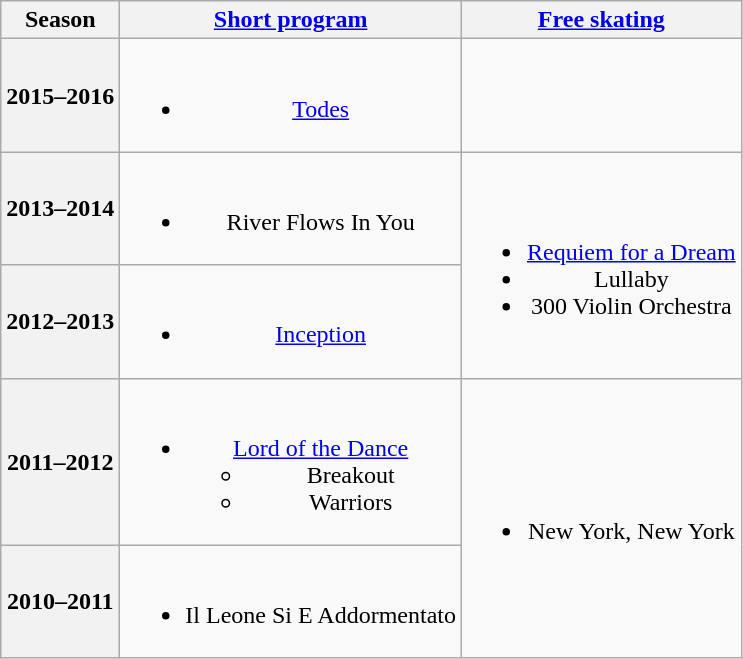<table class="wikitable" style="text-align:center">
<tr>
<th>Season</th>
<th><a href='#'>Short program</a></th>
<th><a href='#'>Free skating</a></th>
</tr>
<tr>
<th>2015–2016</th>
<td><br><ul><li><a href='#'>Todes</a></li></ul></td>
<td></td>
</tr>
<tr>
<th>2013–2014 <br> </th>
<td><br><ul><li>River Flows In You <br></li></ul></td>
<td rowspan=2><br><ul><li><a href='#'>Requiem for a Dream</a> <br></li><li>Lullaby <br></li><li>300 Violin Orchestra <br></li></ul></td>
</tr>
<tr>
<th>2012–2013 <br> </th>
<td><br><ul><li><a href='#'>Inception</a> <br></li></ul></td>
</tr>
<tr>
<th>2011–2012 <br> </th>
<td><br><ul><li><a href='#'>Lord of the Dance</a> <br><ul><li>Breakout</li><li>Warriors</li></ul></li></ul></td>
<td rowspan=2><br><ul><li>New York, New York <br></li></ul></td>
</tr>
<tr>
<th>2010–2011 <br> </th>
<td><br><ul><li>Il Leone Si E Addormentato <br></li></ul></td>
</tr>
</table>
